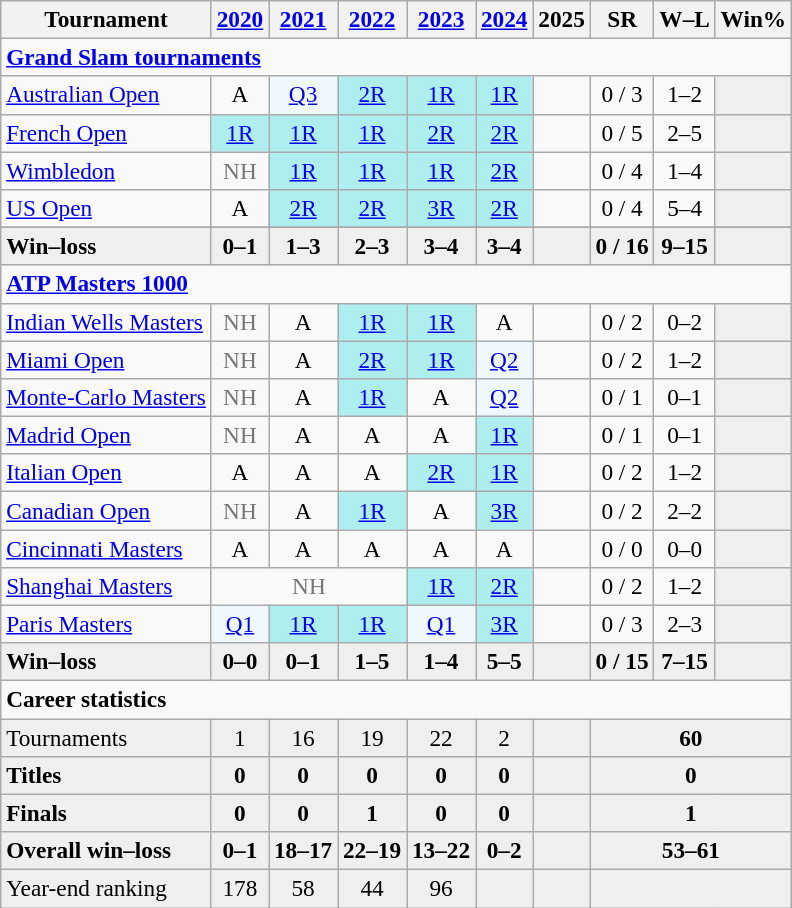<table class=wikitable style=text-align:center;font-size:97%>
<tr>
<th>Tournament</th>
<th><a href='#'>2020</a></th>
<th><a href='#'>2021</a></th>
<th><a href='#'>2022</a></th>
<th><a href='#'>2023</a></th>
<th><a href='#'>2024</a></th>
<th>2025</th>
<th>SR</th>
<th>W–L</th>
<th>Win%</th>
</tr>
<tr>
<td colspan="10" style="text-align:left"><strong><a href='#'>Grand Slam tournaments</a></strong></td>
</tr>
<tr>
<td style=text-align:left><a href='#'>Australian Open</a></td>
<td>A</td>
<td style=background:#f0f8ff><a href='#'>Q3</a></td>
<td bgcolor=afeeee><a href='#'>2R</a></td>
<td bgcolor=afeeee><a href='#'>1R</a></td>
<td bgcolor=afeeee><a href='#'>1R</a></td>
<td></td>
<td>0 / 3</td>
<td>1–2</td>
<td bgcolor=efefef></td>
</tr>
<tr>
<td style=text-align:left><a href='#'>French Open</a></td>
<td bgcolor=afeeee><a href='#'>1R</a></td>
<td bgcolor=afeeee><a href='#'>1R</a></td>
<td bgcolor=afeeee><a href='#'>1R</a></td>
<td bgcolor=afeeee><a href='#'>2R</a></td>
<td bgcolor=afeeee><a href='#'>2R</a></td>
<td></td>
<td>0 / 5</td>
<td>2–5</td>
<td bgcolor=efefef></td>
</tr>
<tr>
<td style=text-align:left><a href='#'>Wimbledon</a></td>
<td style=color:#767676>NH</td>
<td bgcolor=afeeee><a href='#'>1R</a></td>
<td bgcolor=afeeee><a href='#'>1R</a></td>
<td bgcolor=afeeee><a href='#'>1R</a></td>
<td bgcolor=afeeee><a href='#'>2R</a></td>
<td></td>
<td>0 / 4</td>
<td>1–4</td>
<td bgcolor=efefef></td>
</tr>
<tr>
<td style=text-align:left><a href='#'>US Open</a></td>
<td>A</td>
<td bgcolor=afeeee><a href='#'>2R</a></td>
<td bgcolor=afeeee><a href='#'>2R</a></td>
<td bgcolor=afeeee><a href='#'>3R</a></td>
<td bgcolor=afeeee><a href='#'>2R</a></td>
<td></td>
<td>0 / 4</td>
<td>5–4</td>
<td bgcolor=efefef></td>
</tr>
<tr>
</tr>
<tr style=font-weight:bold;background:#efefef>
<td style=text-align:left>Win–loss</td>
<td>0–1</td>
<td>1–3</td>
<td>2–3</td>
<td>3–4</td>
<td>3–4</td>
<td></td>
<td>0 / 16</td>
<td>9–15</td>
<td bgcolor=efefef></td>
</tr>
<tr>
<td colspan="10" style="text-align:left"><strong><a href='#'>ATP Masters 1000</a></strong></td>
</tr>
<tr>
<td style=text-align:left><a href='#'>Indian Wells Masters</a></td>
<td style=color:#767676>NH</td>
<td>A</td>
<td bgcolor=afeeee><a href='#'>1R</a></td>
<td bgcolor=afeeee><a href='#'>1R</a></td>
<td>A</td>
<td></td>
<td>0 / 2</td>
<td>0–2</td>
<td bgcolor=efefef></td>
</tr>
<tr>
<td style=text-align:left><a href='#'>Miami Open</a></td>
<td style=color:#767676>NH</td>
<td>A</td>
<td bgcolor=afeeee><a href='#'>2R</a></td>
<td bgcolor=afeeee><a href='#'>1R</a></td>
<td style=background:#f0f8ff><a href='#'>Q2</a></td>
<td></td>
<td>0 / 2</td>
<td>1–2</td>
<td bgcolor=efefef></td>
</tr>
<tr>
<td style=text-align:left><a href='#'>Monte-Carlo Masters</a></td>
<td style=color:#767676>NH</td>
<td>A</td>
<td bgcolor=afeeee><a href='#'>1R</a></td>
<td>A</td>
<td bgcolor=f0f8ff><a href='#'>Q2</a></td>
<td></td>
<td>0 / 1</td>
<td>0–1</td>
<td bgcolor=efefef></td>
</tr>
<tr>
<td style=text-align:left><a href='#'>Madrid Open</a></td>
<td style=color:#767676>NH</td>
<td>A</td>
<td>A</td>
<td>A</td>
<td bgcolor=afeeee><a href='#'>1R</a></td>
<td></td>
<td>0 / 1</td>
<td>0–1</td>
<td bgcolor=efefef></td>
</tr>
<tr>
<td style=text-align:left><a href='#'>Italian Open</a></td>
<td>A</td>
<td>A</td>
<td>A</td>
<td bgcolor=afeeee><a href='#'>2R</a></td>
<td bgcolor=afeeee><a href='#'>1R</a></td>
<td></td>
<td>0 / 2</td>
<td>1–2</td>
<td bgcolor=efefef></td>
</tr>
<tr>
<td style=text-align:left><a href='#'>Canadian Open</a></td>
<td style=color:#767676>NH</td>
<td>A</td>
<td bgcolor=afeeee><a href='#'>1R</a></td>
<td>A</td>
<td bgcolor=afeeee><a href='#'>3R</a></td>
<td></td>
<td>0 / 2</td>
<td>2–2</td>
<td bgcolor=efefef></td>
</tr>
<tr>
<td style=text-align:left><a href='#'>Cincinnati Masters</a></td>
<td>A</td>
<td>A</td>
<td>A</td>
<td>A</td>
<td>A</td>
<td></td>
<td>0 / 0</td>
<td>0–0</td>
<td bgcolor=efefef></td>
</tr>
<tr>
<td style=text-align:left><a href='#'>Shanghai Masters</a></td>
<td colspan="3" style="color:#767676">NH</td>
<td bgcolor=afeeee><a href='#'>1R</a></td>
<td bgcolor=afeeee><a href='#'>2R</a></td>
<td></td>
<td>0 / 2</td>
<td>1–2</td>
<td bgcolor=efefef></td>
</tr>
<tr>
<td style=text-align:left><a href='#'>Paris Masters</a></td>
<td style=background:#f0f8ff><a href='#'>Q1</a></td>
<td bgcolor=afeeee><a href='#'>1R</a></td>
<td bgcolor=afeeee><a href='#'>1R</a></td>
<td style=background:#f0f8ff><a href='#'>Q1</a></td>
<td bgcolor=afeeee><a href='#'>3R</a></td>
<td></td>
<td>0 / 3</td>
<td>2–3</td>
<td bgcolor=efefef></td>
</tr>
<tr style=font-weight:bold;background:#efefef>
<td style=text-align:left>Win–loss</td>
<td>0–0</td>
<td>0–1</td>
<td>1–5</td>
<td>1–4</td>
<td>5–5</td>
<td></td>
<td>0 / 15</td>
<td>7–15</td>
<td bgcolor=efefef></td>
</tr>
<tr>
<td colspan="10" style="text-align:left"><strong>Career statistics</strong></td>
</tr>
<tr style=background:#efefef>
<td style=text-align:left>Tournaments</td>
<td>1</td>
<td>16</td>
<td>19</td>
<td>22</td>
<td>2</td>
<td></td>
<td colspan="3"><strong>60</strong></td>
</tr>
<tr style=font-weight:bold;background:#efefef>
<td style=text-align:left>Titles</td>
<td>0</td>
<td>0</td>
<td>0</td>
<td>0</td>
<td>0</td>
<td></td>
<td colspan="3"><strong>0</strong></td>
</tr>
<tr style=font-weight:bold;background:#efefef>
<td style=text-align:left>Finals</td>
<td>0</td>
<td>0</td>
<td>1</td>
<td>0</td>
<td>0</td>
<td></td>
<td colspan="3">1</td>
</tr>
<tr style=font-weight:bold;background:#efefef>
<td style=text-align:left>Overall win–loss</td>
<td>0–1</td>
<td>18–17</td>
<td>22–19</td>
<td>13–22</td>
<td>0–2</td>
<td></td>
<td colspan="3">53–61</td>
</tr>
<tr style=background:#efefef>
<td style=text-align:left>Year-end ranking</td>
<td>178</td>
<td>58</td>
<td>44</td>
<td>96</td>
<td></td>
<td></td>
<td colspan="3"><strong></strong></td>
</tr>
</table>
